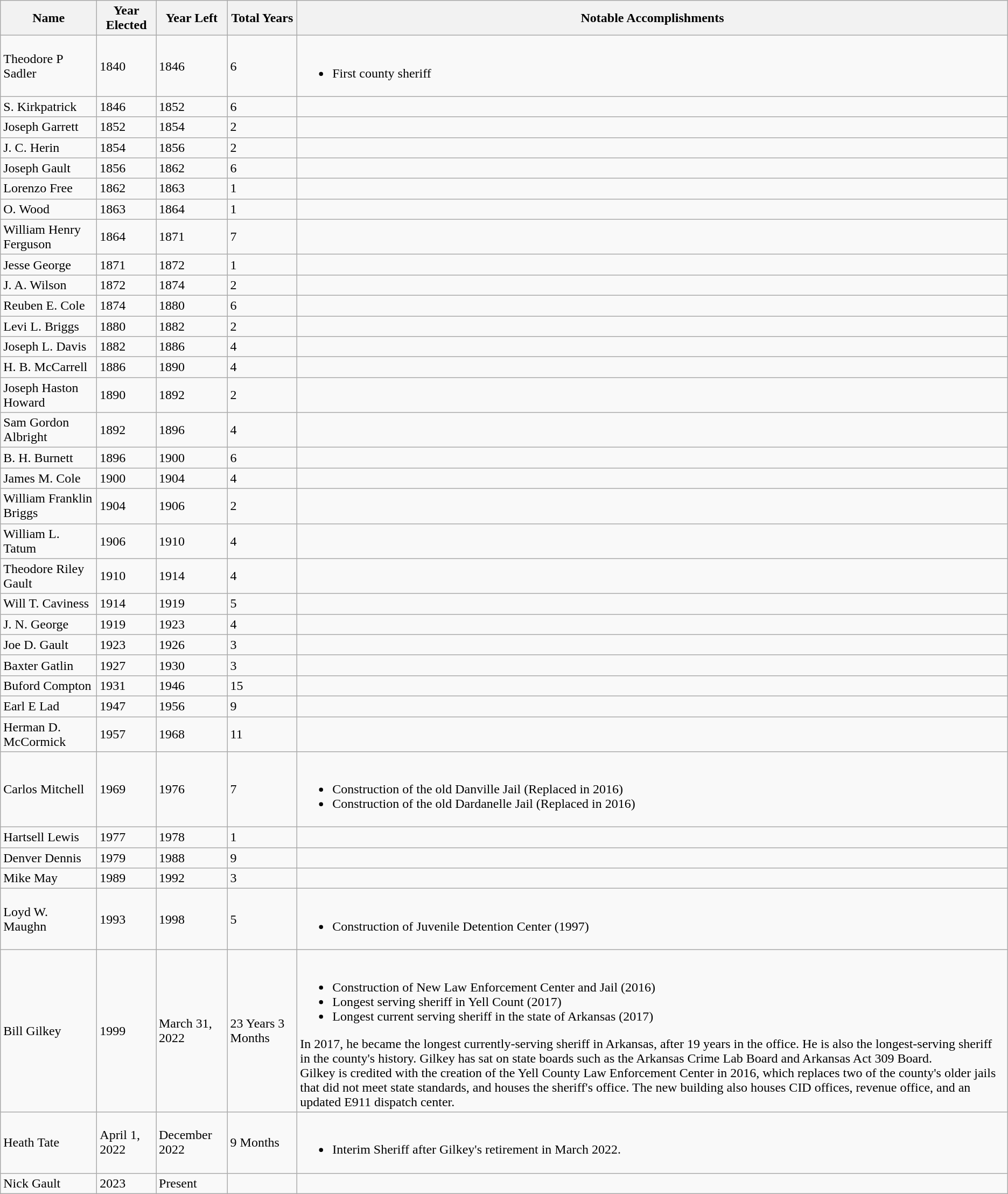<table class="wikitable">
<tr>
<th>Name</th>
<th>Year Elected</th>
<th>Year Left</th>
<th>Total Years</th>
<th>Notable Accomplishments</th>
</tr>
<tr>
<td>Theodore P Sadler</td>
<td>1840</td>
<td>1846</td>
<td>6</td>
<td><br><ul><li>First county sheriff</li></ul></td>
</tr>
<tr>
<td>S. Kirkpatrick</td>
<td>1846</td>
<td>1852</td>
<td>6</td>
<td></td>
</tr>
<tr>
<td>Joseph Garrett</td>
<td>1852</td>
<td>1854</td>
<td>2</td>
<td></td>
</tr>
<tr>
<td>J. C. Herin</td>
<td>1854</td>
<td>1856</td>
<td>2</td>
<td></td>
</tr>
<tr>
<td>Joseph Gault</td>
<td>1856</td>
<td>1862</td>
<td>6</td>
<td></td>
</tr>
<tr>
<td>Lorenzo Free</td>
<td>1862</td>
<td>1863</td>
<td>1</td>
<td></td>
</tr>
<tr>
<td>O. Wood</td>
<td>1863</td>
<td>1864</td>
<td>1</td>
<td></td>
</tr>
<tr>
<td>William Henry Ferguson</td>
<td>1864</td>
<td>1871</td>
<td>7</td>
<td></td>
</tr>
<tr>
<td>Jesse George</td>
<td>1871</td>
<td>1872</td>
<td>1</td>
<td></td>
</tr>
<tr>
<td>J. A. Wilson</td>
<td>1872</td>
<td>1874</td>
<td>2</td>
<td></td>
</tr>
<tr>
<td>Reuben E. Cole</td>
<td>1874</td>
<td>1880</td>
<td>6</td>
<td></td>
</tr>
<tr>
<td>Levi L. Briggs</td>
<td>1880</td>
<td>1882</td>
<td>2</td>
<td></td>
</tr>
<tr>
<td>Joseph L. Davis</td>
<td>1882</td>
<td>1886</td>
<td>4</td>
<td></td>
</tr>
<tr>
<td>H. B. McCarrell</td>
<td>1886</td>
<td>1890</td>
<td>4</td>
<td></td>
</tr>
<tr>
<td>Joseph Haston Howard</td>
<td>1890</td>
<td>1892</td>
<td>2</td>
<td></td>
</tr>
<tr>
<td>Sam Gordon Albright</td>
<td>1892</td>
<td>1896</td>
<td>4</td>
<td></td>
</tr>
<tr>
<td>B. H. Burnett</td>
<td>1896</td>
<td>1900</td>
<td>6</td>
<td></td>
</tr>
<tr>
<td>James M. Cole</td>
<td>1900</td>
<td>1904</td>
<td>4</td>
<td></td>
</tr>
<tr>
<td>William Franklin Briggs</td>
<td>1904</td>
<td>1906</td>
<td>2</td>
<td></td>
</tr>
<tr>
<td>William L. Tatum</td>
<td>1906</td>
<td>1910</td>
<td>4</td>
<td></td>
</tr>
<tr>
<td>Theodore Riley Gault</td>
<td>1910</td>
<td>1914</td>
<td>4</td>
<td></td>
</tr>
<tr>
<td>Will T. Caviness</td>
<td>1914</td>
<td>1919</td>
<td>5</td>
<td></td>
</tr>
<tr>
<td>J. N. George</td>
<td>1919</td>
<td>1923</td>
<td>4</td>
<td></td>
</tr>
<tr>
<td>Joe D. Gault</td>
<td>1923</td>
<td>1926</td>
<td>3</td>
<td></td>
</tr>
<tr>
<td>Baxter Gatlin</td>
<td>1927</td>
<td>1930</td>
<td>3</td>
<td></td>
</tr>
<tr>
<td>Buford Compton</td>
<td>1931</td>
<td>1946</td>
<td>15</td>
<td></td>
</tr>
<tr>
<td>Earl E Lad</td>
<td>1947</td>
<td>1956</td>
<td>9</td>
<td></td>
</tr>
<tr>
<td>Herman D. McCormick</td>
<td>1957</td>
<td>1968</td>
<td>11</td>
<td></td>
</tr>
<tr>
<td>Carlos Mitchell</td>
<td>1969</td>
<td>1976</td>
<td>7</td>
<td><br><ul><li>Construction of the old Danville Jail (Replaced in 2016)</li><li>Construction of the old Dardanelle Jail (Replaced in 2016)</li></ul></td>
</tr>
<tr>
<td>Hartsell Lewis</td>
<td>1977</td>
<td>1978</td>
<td>1</td>
<td></td>
</tr>
<tr>
<td>Denver Dennis</td>
<td>1979</td>
<td>1988</td>
<td>9</td>
<td></td>
</tr>
<tr>
<td>Mike May</td>
<td>1989</td>
<td>1992</td>
<td>3</td>
<td></td>
</tr>
<tr>
<td>Loyd W. Maughn</td>
<td>1993</td>
<td>1998</td>
<td>5</td>
<td><br><ul><li>Construction of Juvenile Detention Center (1997)</li></ul></td>
</tr>
<tr>
<td>Bill Gilkey</td>
<td>1999</td>
<td>March 31, 2022</td>
<td>23 Years 3 Months</td>
<td><br><ul><li>Construction of New Law Enforcement Center and Jail (2016)</li><li>Longest serving sheriff in Yell Count (2017)</li><li>Longest current serving sheriff in the state of Arkansas (2017)</li></ul>In 2017, he became the longest currently-serving sheriff in Arkansas, after 19 years in the office. He is also the longest-serving sheriff in the county's history. Gilkey has sat on state boards such as the Arkansas Crime Lab Board and Arkansas Act 309 Board.<br>Gilkey is credited with the creation of the Yell County Law Enforcement Center in 2016, which replaces two of the county's older jails that did not meet state standards, and houses the sheriff's office. The new building also houses CID offices, revenue office, and an updated E911 dispatch center.</td>
</tr>
<tr>
<td>Heath Tate</td>
<td>April 1, 2022</td>
<td>December 2022</td>
<td>9 Months</td>
<td><br><ul><li>Interim Sheriff after Gilkey's retirement in March 2022.</li></ul></td>
</tr>
<tr>
<td>Nick Gault</td>
<td>2023</td>
<td>Present</td>
<td></td>
</tr>
</table>
